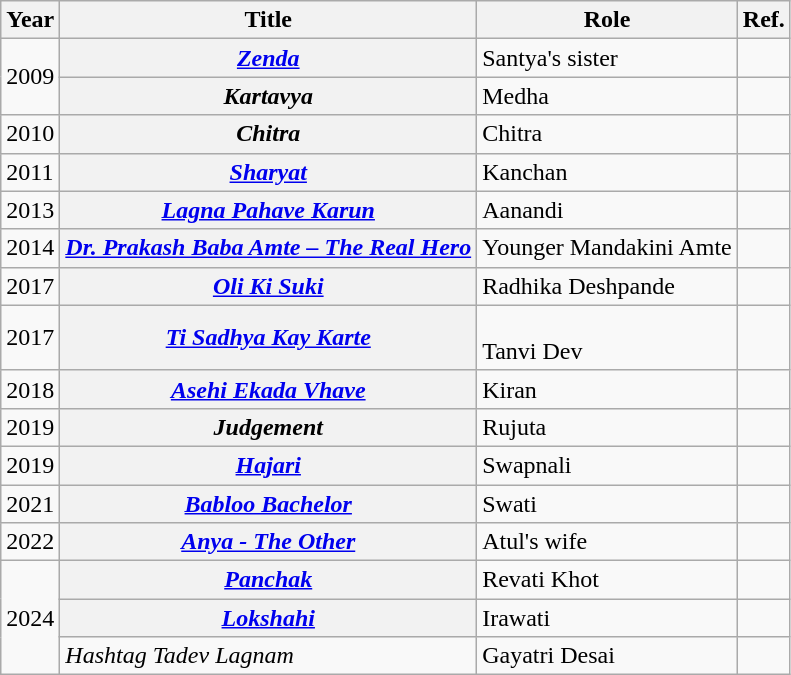<table class="wikitable plainrowheaders sortable" style="margin-right: 0;">
<tr>
<th>Year</th>
<th>Title</th>
<th>Role</th>
<th>Ref.</th>
</tr>
<tr>
<td rowspan="2">2009</td>
<th scope="row"><em><a href='#'>Zenda</a></em></th>
<td>Santya's sister</td>
<td></td>
</tr>
<tr>
<th scope="row"><em>Kartavya</em></th>
<td>Medha</td>
<td></td>
</tr>
<tr>
<td>2010</td>
<th scope="row"><em>Chitra</em></th>
<td>Chitra</td>
<td></td>
</tr>
<tr>
<td>2011</td>
<th scope="row"><em><a href='#'>Sharyat</a></em></th>
<td>Kanchan</td>
<td></td>
</tr>
<tr>
<td>2013</td>
<th scope="row"><em><a href='#'>Lagna Pahave Karun</a></em></th>
<td>Aanandi</td>
<td></td>
</tr>
<tr>
<td>2014</td>
<th scope="row"><em><a href='#'>Dr. Prakash Baba Amte – The Real Hero</a></em></th>
<td>Younger Mandakini Amte</td>
<td></td>
</tr>
<tr>
<td>2017</td>
<th scope="row"><em><a href='#'>Oli Ki Suki</a></em></th>
<td>Radhika Deshpande</td>
<td></td>
</tr>
<tr>
<td>2017</td>
<th scope="row"><em><a href='#'>Ti Sadhya Kay Karte</a></em></th>
<td><br>Tanvi Dev</td>
<td></td>
</tr>
<tr>
<td>2018</td>
<th scope="row"><em><a href='#'>Asehi Ekada Vhave</a></em></th>
<td>Kiran</td>
<td></td>
</tr>
<tr>
<td>2019</td>
<th scope="row"><em>Judgement</em></th>
<td>Rujuta</td>
<td></td>
</tr>
<tr>
<td>2019</td>
<th scope="row"><em><a href='#'>Hajari</a></em></th>
<td>Swapnali</td>
<td></td>
</tr>
<tr>
<td>2021</td>
<th scope="row"><em><a href='#'>Babloo Bachelor</a></em></th>
<td>Swati</td>
<td></td>
</tr>
<tr>
<td>2022</td>
<th scope="row"><em><a href='#'>Anya - The Other</a></em></th>
<td>Atul's wife</td>
<td></td>
</tr>
<tr>
<td rowspan="3">2024</td>
<th scope="row"><em><a href='#'>Panchak</a></em></th>
<td>Revati Khot</td>
<td></td>
</tr>
<tr>
<th scope="row"><em><a href='#'>Lokshahi</a></em></th>
<td>Irawati</td>
<td></td>
</tr>
<tr>
<td><em>Hashtag Tadev Lagnam</em></td>
<td>Gayatri Desai</td>
<td></td>
</tr>
</table>
